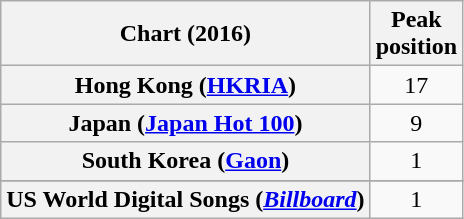<table class="wikitable plainrowheaders sortable" style="text-align:center;">
<tr>
<th>Chart (2016)</th>
<th>Peak<br>position</th>
</tr>
<tr>
<th scope="row">Hong Kong (<a href='#'>HKRIA</a>)</th>
<td>17</td>
</tr>
<tr>
<th scope=row>Japan (<a href='#'>Japan Hot 100</a>)</th>
<td>9</td>
</tr>
<tr>
<th scope=row>South Korea (<a href='#'>Gaon</a>)</th>
<td>1</td>
</tr>
<tr>
</tr>
<tr>
</tr>
<tr>
<th scope=row>US World Digital Songs (<em><a href='#'>Billboard</a></em>)</th>
<td>1</td>
</tr>
</table>
